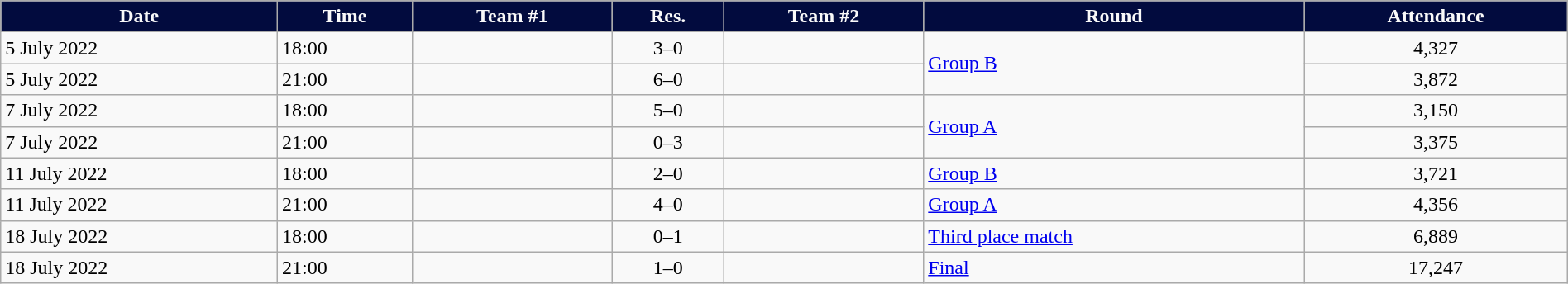<table class="wikitable" style="text-align:left; width:100%;">
<tr>
<th style="color:#f9f9f9; background:#020B3E;">Date</th>
<th style="color:#f9f9f9; background:#020B3E;">Time</th>
<th style="color:#f9f9f9; background:#020B3E;">Team #1</th>
<th style="color:#f9f9f9; background:#020B3E;">Res.</th>
<th style="color:#f9f9f9; background:#020B3E;">Team #2</th>
<th style="color:#f9f9f9; background:#020B3E;">Round</th>
<th style="color:#f9f9f9; background:#020B3E;">Attendance</th>
</tr>
<tr>
<td>5 July 2022</td>
<td>18:00</td>
<td></td>
<td style="text-align:center;">3–0</td>
<td></td>
<td rowspan="2"><a href='#'>Group B</a></td>
<td style="text-align:center;">4,327</td>
</tr>
<tr>
<td>5 July 2022</td>
<td>21:00</td>
<td></td>
<td style="text-align:center;">6–0</td>
<td></td>
<td style="text-align:center;">3,872</td>
</tr>
<tr>
<td>7 July 2022</td>
<td>18:00</td>
<td></td>
<td style="text-align:center;">5–0</td>
<td></td>
<td rowspan="2"><a href='#'>Group A</a></td>
<td style="text-align:center;">3,150</td>
</tr>
<tr>
<td>7 July 2022</td>
<td>21:00</td>
<td></td>
<td style="text-align:center;">0–3</td>
<td></td>
<td style="text-align:center;">3,375</td>
</tr>
<tr>
<td>11 July 2022</td>
<td>18:00</td>
<td></td>
<td style="text-align:center;">2–0</td>
<td></td>
<td><a href='#'>Group B</a></td>
<td style="text-align:center;">3,721</td>
</tr>
<tr>
<td>11 July 2022</td>
<td>21:00</td>
<td></td>
<td style="text-align:center;">4–0</td>
<td></td>
<td><a href='#'>Group A</a></td>
<td style="text-align:center;">4,356</td>
</tr>
<tr>
<td>18 July 2022</td>
<td>18:00</td>
<td></td>
<td style="text-align:center;">0–1</td>
<td></td>
<td><a href='#'>Third place match</a></td>
<td style="text-align:center;">6,889</td>
</tr>
<tr>
<td>18 July 2022</td>
<td>21:00</td>
<td></td>
<td style="text-align:center;">1–0</td>
<td></td>
<td><a href='#'>Final</a></td>
<td style="text-align:center;">17,247</td>
</tr>
</table>
